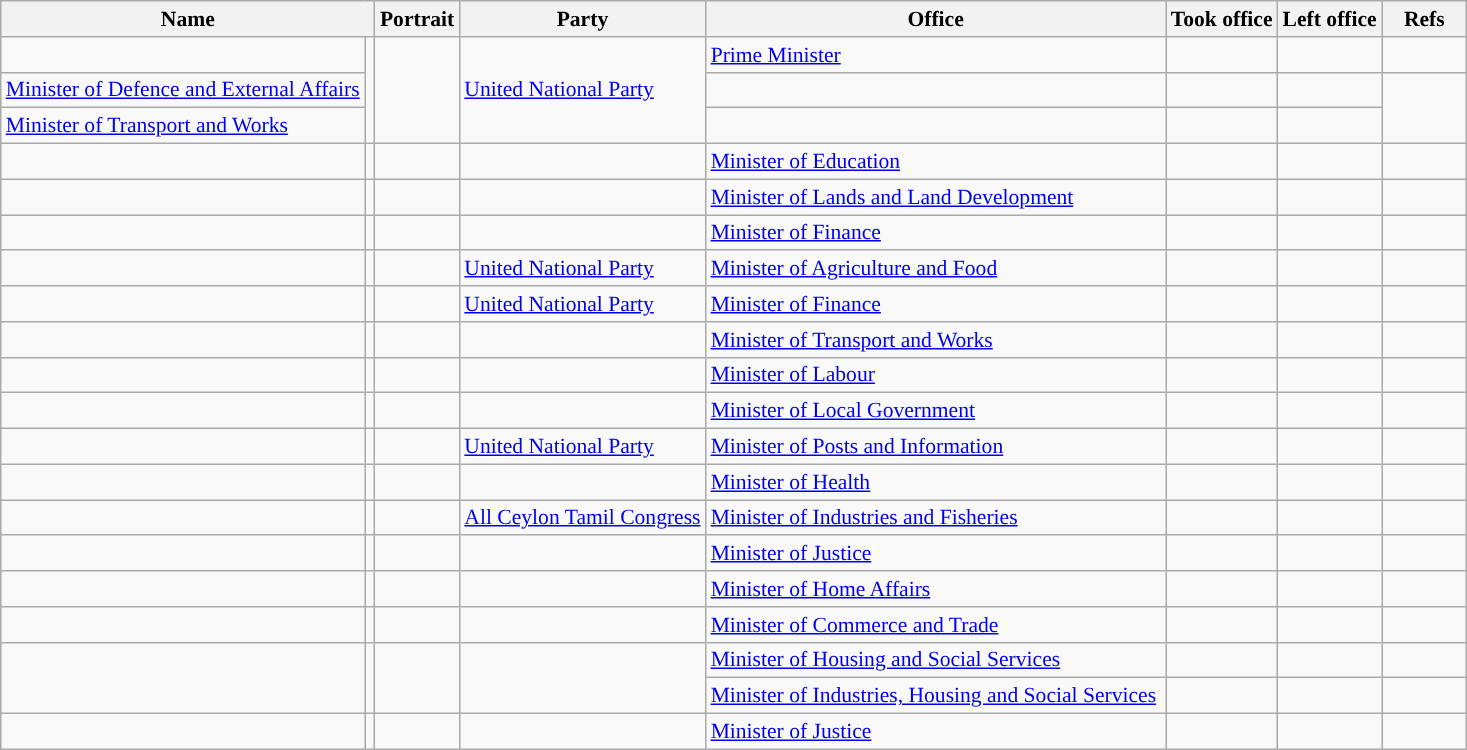<table class="wikitable plainrowheaders sortable" style="font-size:90%; text-align:left;">
<tr>
<th scope=col colspan="2">Name</th>
<th scope=col class=unsortable>Portrait</th>
<th scope=col>Party</th>
<th scope=col width=300px>Office</th>
<th scope=col>Took office</th>
<th scope=col>Left office</th>
<th scope=col width=50px class=unsortable>Refs</th>
</tr>
<tr>
<td !align="center" style="background:"></td>
<td rowspan=3></td>
<td align=center rowspan=3></td>
<td rowspan=3><a href='#'>United National Party</a></td>
<td><a href='#'>Prime Minister</a></td>
<td align=center></td>
<td align=center></td>
<td align=center></td>
</tr>
<tr>
<td><a href='#'>Minister of Defence and External Affairs</a></td>
<td align=center></td>
<td align=center></td>
<td align=center></td>
</tr>
<tr>
<td><a href='#'>Minister of Transport and Works</a></td>
<td align=center></td>
<td align=center></td>
<td align=center></td>
</tr>
<tr>
<td !align="center" style="background:"></td>
<td></td>
<td align=center></td>
<td></td>
<td><a href='#'>Minister of Education</a></td>
<td align=center></td>
<td align=center></td>
<td align=center></td>
</tr>
<tr>
<td></td>
<td></td>
<td align=center></td>
<td></td>
<td><a href='#'>Minister of Lands and Land Development</a></td>
<td align=center></td>
<td align=center></td>
<td align=center></td>
</tr>
<tr>
<td></td>
<td></td>
<td align=center></td>
<td></td>
<td><a href='#'>Minister of Finance</a></td>
<td align=center></td>
<td align=center></td>
<td align=center></td>
</tr>
<tr>
<td !align="center" style="background:"></td>
<td></td>
<td align=center></td>
<td><a href='#'>United National Party</a></td>
<td><a href='#'>Minister of Agriculture and Food</a></td>
<td align=center></td>
<td align=center></td>
<td align=center></td>
</tr>
<tr>
<td !align="center" style="background:"></td>
<td></td>
<td align=center></td>
<td><a href='#'>United National Party</a></td>
<td><a href='#'>Minister of Finance</a></td>
<td align=center></td>
<td align=center></td>
<td align=center></td>
</tr>
<tr>
<td></td>
<td></td>
<td align=center></td>
<td></td>
<td><a href='#'>Minister of Transport and Works</a></td>
<td align=center></td>
<td align=center></td>
<td align=center></td>
</tr>
<tr>
<td></td>
<td></td>
<td align=center></td>
<td></td>
<td><a href='#'>Minister of Labour</a></td>
<td align=center></td>
<td align=center></td>
<td align=center></td>
</tr>
<tr>
<td></td>
<td></td>
<td align=center></td>
<td></td>
<td><a href='#'>Minister of Local Government</a></td>
<td align=center></td>
<td align=center></td>
<td align=center></td>
</tr>
<tr>
<td !align="center" style="background:"></td>
<td></td>
<td align=center></td>
<td><a href='#'>United National Party</a></td>
<td><a href='#'>Minister of Posts and Information</a></td>
<td align=center></td>
<td align=center></td>
<td align=center></td>
</tr>
<tr>
<td></td>
<td></td>
<td align=center></td>
<td></td>
<td><a href='#'>Minister of Health</a></td>
<td align=center></td>
<td align=center></td>
<td align=center></td>
</tr>
<tr>
<td !align="center" style="background:"></td>
<td></td>
<td align=center></td>
<td><a href='#'>All Ceylon Tamil Congress</a></td>
<td><a href='#'>Minister of Industries and Fisheries</a></td>
<td align=center></td>
<td align=center></td>
<td align=center></td>
</tr>
<tr>
<td></td>
<td></td>
<td align=center></td>
<td></td>
<td><a href='#'>Minister of Justice</a></td>
<td align=center></td>
<td align=center></td>
<td align=center></td>
</tr>
<tr>
<td></td>
<td></td>
<td align=center></td>
<td></td>
<td><a href='#'>Minister of Home Affairs</a></td>
<td align=center></td>
<td align=center></td>
<td align=center></td>
</tr>
<tr>
<td></td>
<td></td>
<td align=center></td>
<td></td>
<td><a href='#'>Minister of Commerce and Trade</a></td>
<td align=center></td>
<td align=center></td>
<td align=center></td>
</tr>
<tr>
<td rowspan=2></td>
<td rowspan=2></td>
<td align=center rowspan=2></td>
<td rowspan=2></td>
<td><a href='#'>Minister of Housing and Social Services</a></td>
<td align=center></td>
<td align=center></td>
<td align=center></td>
</tr>
<tr>
<td><a href='#'>Minister of Industries, Housing and Social Services</a></td>
<td align=center></td>
<td align=center></td>
<td align=center></td>
</tr>
<tr>
<td></td>
<td></td>
<td align=center></td>
<td></td>
<td><a href='#'>Minister of Justice</a></td>
<td align=center></td>
<td align=center></td>
<td align=center></td>
</tr>
</table>
